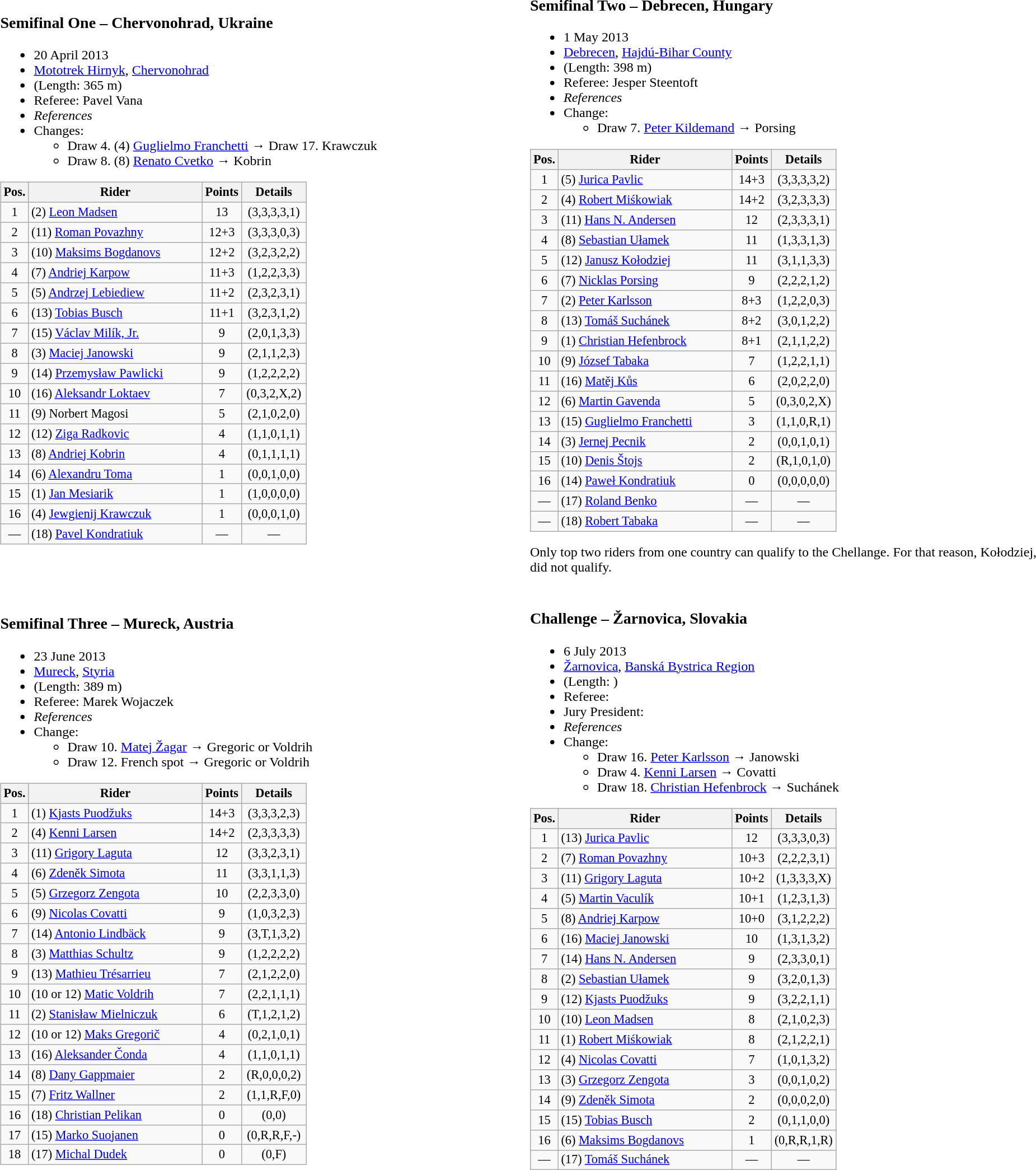<table width=100%>
<tr>
<td width=50%><br><h3>Semifinal One – Chervonohrad, Ukraine</h3><ul><li>20 April 2013</li><li> <a href='#'>Mototrek Hirnyk</a>, <a href='#'>Chervonohrad</a></li><li>(Length: 365 m)</li><li>Referee:  Pavel Vana</li><li><em>References</em>  </li><li>Changes:<ul><li>Draw 4.  (4) <a href='#'>Guglielmo Franchetti</a> → Draw 17. Krawczuk</li><li>Draw 8.  (8) <a href='#'>Renato Cvetko</a> → Kobrin</li></ul></li></ul><table class=wikitable style="font-size:93%;">
<tr>
<th width=25px>Pos.</th>
<th width=200px>Rider</th>
<th width=40px>Points</th>
<th width=70px>Details</th>
</tr>
<tr align=center >
<td>1</td>
<td align=left> (2) <a href='#'>Leon Madsen</a></td>
<td>13</td>
<td>(3,3,3,3,1)</td>
</tr>
<tr align=center >
<td>2</td>
<td align=left> (11) <a href='#'>Roman Povazhny</a></td>
<td>12+3</td>
<td>(3,3,3,0,3)</td>
</tr>
<tr align=center >
<td>3</td>
<td align=left> (10) <a href='#'>Maksims Bogdanovs</a></td>
<td>12+2</td>
<td>(3,2,3,2,2)</td>
</tr>
<tr align=center >
<td>4</td>
<td align=left> (7) <a href='#'>Andriej Karpow</a></td>
<td>11+3</td>
<td>(1,2,2,3,3)</td>
</tr>
<tr align=center >
<td>5</td>
<td align=left> (5) <a href='#'>Andrzej Lebiediew</a></td>
<td>11+2</td>
<td>(2,3,2,3,1)</td>
</tr>
<tr align=center>
<td>6</td>
<td align=left> (13) <a href='#'>Tobias Busch</a></td>
<td>11+1</td>
<td>(3,2,3,1,2)</td>
</tr>
<tr align=center>
<td>7</td>
<td align=left> (15) <a href='#'>Václav Milík, Jr.</a></td>
<td>9</td>
<td>(2,0,1,3,3)</td>
</tr>
<tr align=center>
<td>8</td>
<td align=left> (3) <a href='#'>Maciej Janowski</a></td>
<td>9</td>
<td>(2,1,1,2,3)</td>
</tr>
<tr align=center>
<td>9</td>
<td align=left> (14) <a href='#'>Przemysław Pawlicki</a></td>
<td>9</td>
<td>(1,2,2,2,2)</td>
</tr>
<tr align=center>
<td>10</td>
<td align=left> (16) <a href='#'>Aleksandr Loktaev</a></td>
<td>7</td>
<td>(0,3,2,X,2)</td>
</tr>
<tr align=center>
<td>11</td>
<td align=left> (9) Norbert Magosi</td>
<td>5</td>
<td>(2,1,0,2,0)</td>
</tr>
<tr align=center>
<td>12</td>
<td align=left> (12) <a href='#'>Ziga Radkovic</a></td>
<td>4</td>
<td>(1,1,0,1,1)</td>
</tr>
<tr align=center>
<td>13</td>
<td align=left> (8) <a href='#'>Andriej Kobrin</a></td>
<td>4</td>
<td>(0,1,1,1,1)</td>
</tr>
<tr align=center>
<td>14</td>
<td align=left> (6) <a href='#'>Alexandru Toma</a></td>
<td>1</td>
<td>(0,0,1,0,0)</td>
</tr>
<tr align=center>
<td>15</td>
<td align=left> (1) <a href='#'>Jan Mesiarik</a></td>
<td>1</td>
<td>(1,0,0,0,0)</td>
</tr>
<tr align=center>
<td>16</td>
<td align=left> (4) <a href='#'>Jewgienij Krawczuk</a></td>
<td>1</td>
<td>(0,0,0,1,0)</td>
</tr>
<tr align=center>
<td>—</td>
<td align=left> (18) <a href='#'>Pavel Kondratiuk</a></td>
<td>—</td>
<td>—</td>
</tr>
</table>
</td>
<td width=50%><br><h3>Semifinal Two – Debrecen, Hungary</h3><ul><li>1 May 2013</li><li> <a href='#'>Debrecen</a>, <a href='#'>Hajdú-Bihar County</a></li><li>(Length: 398 m)</li><li>Referee:  Jesper Steentoft</li><li><em>References</em>  </li><li>Change:<ul><li>Draw 7.  <a href='#'>Peter Kildemand</a> → Porsing</li></ul></li></ul><table class=wikitable style="font-size:93%;">
<tr>
<th width=25px>Pos.</th>
<th width=200px>Rider</th>
<th width=40px>Points</th>
<th width=70px>Details</th>
</tr>
<tr align=center >
<td>1</td>
<td align=left> (5) <a href='#'>Jurica Pavlic</a></td>
<td>14+3</td>
<td>(3,3,3,3,2)</td>
</tr>
<tr align=center >
<td>2</td>
<td align=left> (4) <a href='#'>Robert Miśkowiak</a></td>
<td>14+2</td>
<td>(3,2,3,3,3)</td>
</tr>
<tr align=center >
<td>3</td>
<td align=left> (11) <a href='#'>Hans N. Andersen</a></td>
<td>12</td>
<td>(2,3,3,3,1)</td>
</tr>
<tr align=center >
<td>4</td>
<td align=left> (8) <a href='#'>Sebastian Ułamek</a></td>
<td>11</td>
<td>(1,3,3,1,3)</td>
</tr>
<tr align=center>
<td>5</td>
<td align=left> (12) <a href='#'>Janusz Kołodziej</a></td>
<td>11</td>
<td>(3,1,1,3,3)</td>
</tr>
<tr align=center >
<td>6</td>
<td align=left> (7) <a href='#'>Nicklas Porsing</a></td>
<td>9</td>
<td>(2,2,2,1,2)</td>
</tr>
<tr align=center>
<td>7</td>
<td align=left> (2) <a href='#'>Peter Karlsson</a></td>
<td>8+3</td>
<td>(1,2,2,0,3)</td>
</tr>
<tr align=center>
<td>8</td>
<td align=left> (13) <a href='#'>Tomáš Suchánek</a></td>
<td>8+2</td>
<td>(3,0,1,2,2)</td>
</tr>
<tr align=center>
<td>9</td>
<td align=left> (1) <a href='#'>Christian Hefenbrock</a></td>
<td>8+1</td>
<td>(2,1,1,2,2)</td>
</tr>
<tr align=center>
<td>10</td>
<td align=left> (9) <a href='#'>József Tabaka</a></td>
<td>7</td>
<td>(1,2,2,1,1)</td>
</tr>
<tr align=center>
<td>11</td>
<td align=left> (16) <a href='#'>Matěj Kůs</a></td>
<td>6</td>
<td>(2,0,2,2,0)</td>
</tr>
<tr align=center>
<td>12</td>
<td align=left> (6) <a href='#'>Martin Gavenda</a></td>
<td>5</td>
<td>(0,3,0,2,X)</td>
</tr>
<tr align=center>
<td>13</td>
<td align=left> (15) <a href='#'>Guglielmo Franchetti</a></td>
<td>3</td>
<td>(1,1,0,R,1)</td>
</tr>
<tr align=center>
<td>14</td>
<td align=left> (3) <a href='#'>Jernej Pecnik</a></td>
<td>2</td>
<td>(0,0,1,0,1)</td>
</tr>
<tr align=center>
<td>15</td>
<td align=left> (10) <a href='#'>Denis Štojs</a></td>
<td>2</td>
<td>(R,1,0,1,0)</td>
</tr>
<tr align=center>
<td>16</td>
<td align=left> (14) <a href='#'>Paweł Kondratiuk</a></td>
<td>0</td>
<td>(0,0,0,0,0)</td>
</tr>
<tr align=center>
<td>—</td>
<td align=left> (17) <a href='#'>Roland Benko</a></td>
<td>—</td>
<td>—</td>
</tr>
<tr align=center>
<td>—</td>
<td align=left> (18) <a href='#'>Robert Tabaka</a></td>
<td>—</td>
<td>—</td>
</tr>
</table>
Only top two riders from one country can qualify to the Chellange. For that reason, Kołodziej, did not qualify. </td>
</tr>
<tr>
<td width=50%><br><h3>Semifinal Three – Mureck, Austria</h3><ul><li>23 June 2013</li><li> <a href='#'>Mureck</a>, <a href='#'>Styria</a></li><li>(Length: 389 m)</li><li>Referee:  Marek Wojaczek</li><li><em>References</em>  </li><li>Change:<ul><li>Draw 10.  <a href='#'>Matej Žagar</a> → Gregoric or Voldrih</li><li>Draw 12. French spot → Gregoric or Voldrih</li></ul></li></ul><table class=wikitable style="font-size:93%;">
<tr>
<th width=25px>Pos.</th>
<th width=200px>Rider</th>
<th width=40px>Points</th>
<th width=70px>Details</th>
</tr>
<tr align=center >
<td>1</td>
<td align=left> (1) <a href='#'>Kjasts Puodžuks</a></td>
<td>14+3</td>
<td>(3,3,3,2,3)</td>
</tr>
<tr align=center >
<td>2</td>
<td align=left> (4) <a href='#'>Kenni Larsen</a></td>
<td>14+2</td>
<td>(2,3,3,3,3)</td>
</tr>
<tr align=center >
<td>3</td>
<td align=left> (11) <a href='#'>Grigory Laguta</a></td>
<td>12</td>
<td>(3,3,2,3,1)</td>
</tr>
<tr align=center >
<td>4</td>
<td align=left> (6) <a href='#'>Zdeněk Simota</a></td>
<td>11</td>
<td>(3,3,1,1,3)</td>
</tr>
<tr align=center >
<td>5</td>
<td align=left> (5) <a href='#'>Grzegorz Zengota</a></td>
<td>10</td>
<td>(2,2,3,3,0)</td>
</tr>
<tr align=center>
<td>6</td>
<td align=left> (9) <a href='#'>Nicolas Covatti</a></td>
<td>9</td>
<td>(1,0,3,2,3)</td>
</tr>
<tr align=center>
<td>7</td>
<td align=left> (14) <a href='#'>Antonio Lindbäck</a></td>
<td>9</td>
<td>(3,T,1,3,2)</td>
</tr>
<tr align=center>
<td>8</td>
<td align=left> (3) <a href='#'>Matthias Schultz</a></td>
<td>9</td>
<td>(1,2,2,2,2)</td>
</tr>
<tr align=center>
<td>9</td>
<td align=left> (13) <a href='#'>Mathieu Trésarrieu</a></td>
<td>7</td>
<td>(2,1,2,2,0)</td>
</tr>
<tr align=center>
<td>10</td>
<td align=left> (10 or 12) <a href='#'>Matic Voldrih</a></td>
<td>7</td>
<td>(2,2,1,1,1)</td>
</tr>
<tr align=center>
<td>11</td>
<td align=left> (2) <a href='#'>Stanisław Mielniczuk</a></td>
<td>6</td>
<td>(T,1,2,1,2)</td>
</tr>
<tr align=center>
<td>12</td>
<td align=left> (10 or 12) <a href='#'>Maks Gregorič</a></td>
<td>4</td>
<td>(0,2,1,0,1)</td>
</tr>
<tr align=center>
<td>13</td>
<td align=left> (16) <a href='#'>Aleksander Čonda</a></td>
<td>4</td>
<td>(1,1,0,1,1)</td>
</tr>
<tr align=center>
<td>14</td>
<td align=left> (8) <a href='#'>Dany Gappmaier</a></td>
<td>2</td>
<td>(R,0,0,0,2)</td>
</tr>
<tr align=center>
<td>15</td>
<td align=left> (7) <a href='#'>Fritz Wallner</a></td>
<td>2</td>
<td>(1,1,R,F,0)</td>
</tr>
<tr align=center>
<td>16</td>
<td align=left> (18) <a href='#'>Christian Pelikan</a></td>
<td>0</td>
<td>(0,0)</td>
</tr>
<tr align=center>
<td>17</td>
<td align=left> (15) <a href='#'>Marko Suojanen</a></td>
<td>0</td>
<td>(0,R,R,F,-)</td>
</tr>
<tr align=center>
<td>18</td>
<td align=left> (17) <a href='#'>Michal Dudek</a></td>
<td>0</td>
<td>(0,F)</td>
</tr>
</table>
</td>
<td width=50%><br><h3>Challenge – Žarnovica, Slovakia</h3><ul><li>6 July 2013</li><li> <a href='#'>Žarnovica</a>, <a href='#'>Banská Bystrica Region</a></li><li>(Length: )</li><li>Referee: </li><li>Jury President: </li><li><em>References</em>  </li><li>Change:<ul><li>Draw 16.  <a href='#'>Peter Karlsson</a> → Janowski</li><li>Draw 4.  <a href='#'>Kenni Larsen</a> → Covatti</li><li>Draw 18.  <a href='#'>Christian Hefenbrock</a> → Suchánek</li></ul></li></ul><table class=wikitable style="font-size:93%;">
<tr>
<th width=25px>Pos.</th>
<th width=200px>Rider</th>
<th width=40px>Points</th>
<th width=70px>Details</th>
</tr>
<tr align=center >
<td>1</td>
<td align=left> (13) <a href='#'>Jurica Pavlic</a></td>
<td>12</td>
<td>(3,3,3,0,3)</td>
</tr>
<tr align=center >
<td>2</td>
<td align=left> (7) <a href='#'>Roman Povazhny</a></td>
<td>10+3</td>
<td>(2,2,2,3,1)</td>
</tr>
<tr align=center >
<td>3</td>
<td align=left> (11) <a href='#'>Grigory Laguta</a></td>
<td>10+2</td>
<td>(1,3,3,3,X)</td>
</tr>
<tr align=center >
<td>4</td>
<td align=left> (5) <a href='#'>Martin Vaculík</a></td>
<td>10+1</td>
<td>(1,2,3,1,3)</td>
</tr>
<tr align=center >
<td>5</td>
<td align=left> (8) <a href='#'>Andriej Karpow</a></td>
<td>10+0</td>
<td>(3,1,2,2,2)</td>
</tr>
<tr align=center >
<td>6</td>
<td align=left> (16) <a href='#'>Maciej Janowski</a></td>
<td>10</td>
<td>(1,3,1,3,2)</td>
</tr>
<tr align=center >
<td>7</td>
<td align=left> (14) <a href='#'>Hans N. Andersen</a></td>
<td>9</td>
<td>(2,3,3,0,1)</td>
</tr>
<tr align=center >
<td>8</td>
<td align=left> (2) <a href='#'>Sebastian Ułamek</a></td>
<td>9</td>
<td>(3,2,0,1,3)</td>
</tr>
<tr align=center >
<td>9</td>
<td align=left> (12) <a href='#'>Kjasts Puodžuks</a></td>
<td>9</td>
<td>(3,2,2,1,1)</td>
</tr>
<tr align=center>
<td>10</td>
<td align=left> (10) <a href='#'>Leon Madsen</a></td>
<td>8</td>
<td>(2,1,0,2,3)</td>
</tr>
<tr align=center>
<td>11</td>
<td align=left> (1) <a href='#'>Robert Miśkowiak</a></td>
<td>8</td>
<td>(2,1,2,2,1)</td>
</tr>
<tr align=center>
<td>12</td>
<td align=left> (4) <a href='#'>Nicolas Covatti</a></td>
<td>7</td>
<td>(1,0,1,3,2)</td>
</tr>
<tr align=center>
<td>13</td>
<td align=left> (3) <a href='#'>Grzegorz Zengota</a></td>
<td>3</td>
<td>(0,0,1,0,2)</td>
</tr>
<tr align=center>
<td>14</td>
<td align=left> (9) <a href='#'>Zdeněk Simota</a></td>
<td>2</td>
<td>(0,0,0,2,0)</td>
</tr>
<tr align=center>
<td>15</td>
<td align=left> (15) <a href='#'>Tobias Busch</a></td>
<td>2</td>
<td>(0,1,1,0,0)</td>
</tr>
<tr align=center>
<td>16</td>
<td align=left> (6) <a href='#'>Maksims Bogdanovs</a></td>
<td>1</td>
<td>(0,R,R,1,R)</td>
</tr>
<tr align=center>
<td>—</td>
<td align=left> (17) <a href='#'>Tomáš Suchánek</a></td>
<td>—</td>
<td>—</td>
</tr>
</table>
</td>
</tr>
</table>
